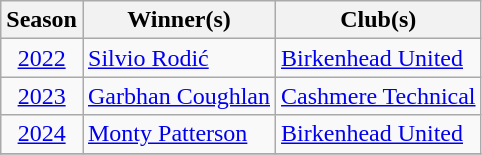<table class="wikitable" style="text-align:center;">
<tr>
<th>Season</th>
<th>Winner(s)</th>
<th>Club(s)</th>
</tr>
<tr>
<td><a href='#'>2022</a></td>
<td style="text-align:left;"> <a href='#'>Silvio Rodić</a></td>
<td style="text-align:left;"><a href='#'>Birkenhead United</a></td>
</tr>
<tr>
<td><a href='#'>2023</a></td>
<td style="text-align:left;"> <a href='#'>Garbhan Coughlan</a></td>
<td style="text-align:left;"><a href='#'>Cashmere Technical</a></td>
</tr>
<tr>
<td><a href='#'>2024</a></td>
<td style="text-align:left;"> <a href='#'>Monty Patterson</a></td>
<td style="text-align:left;"><a href='#'>Birkenhead United</a></td>
</tr>
<tr>
</tr>
</table>
